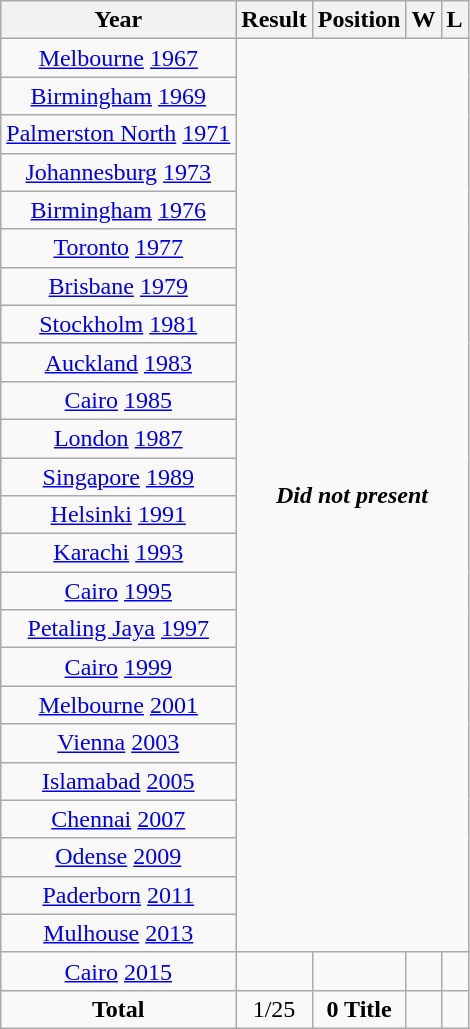<table class="wikitable" style="text-align: center;">
<tr>
<th>Year</th>
<th>Result</th>
<th>Position</th>
<th>W</th>
<th>L</th>
</tr>
<tr>
<td> <a href='#'>Melbourne</a> <a href='#'>1967</a></td>
<td rowspan="24" colspan="4" align="center"><strong><em>Did not present</em></strong></td>
</tr>
<tr>
<td> <a href='#'>Birmingham</a> <a href='#'>1969</a></td>
</tr>
<tr>
<td> <a href='#'>Palmerston North</a> <a href='#'>1971</a></td>
</tr>
<tr>
<td> <a href='#'>Johannesburg</a> <a href='#'>1973</a></td>
</tr>
<tr>
<td> <a href='#'>Birmingham</a> <a href='#'>1976</a></td>
</tr>
<tr>
<td> <a href='#'>Toronto</a> <a href='#'>1977</a></td>
</tr>
<tr>
<td> <a href='#'>Brisbane</a> <a href='#'>1979</a></td>
</tr>
<tr>
<td> <a href='#'>Stockholm</a> <a href='#'>1981</a></td>
</tr>
<tr>
<td> <a href='#'>Auckland</a> <a href='#'>1983</a></td>
</tr>
<tr>
<td> <a href='#'>Cairo</a> <a href='#'>1985</a></td>
</tr>
<tr>
<td> <a href='#'>London</a> <a href='#'>1987</a></td>
</tr>
<tr>
<td> <a href='#'>Singapore</a> <a href='#'>1989</a></td>
</tr>
<tr>
<td> <a href='#'>Helsinki</a> <a href='#'>1991</a></td>
</tr>
<tr>
<td> <a href='#'>Karachi</a> <a href='#'>1993</a></td>
</tr>
<tr>
<td> <a href='#'>Cairo</a> <a href='#'>1995</a></td>
</tr>
<tr>
<td> <a href='#'>Petaling Jaya</a> <a href='#'>1997</a></td>
</tr>
<tr>
<td> <a href='#'>Cairo</a> <a href='#'>1999</a></td>
</tr>
<tr>
<td> <a href='#'>Melbourne</a> <a href='#'>2001</a></td>
</tr>
<tr>
<td> <a href='#'>Vienna</a> <a href='#'>2003</a></td>
</tr>
<tr>
<td> <a href='#'>Islamabad</a> <a href='#'>2005</a></td>
</tr>
<tr>
<td> <a href='#'>Chennai</a> <a href='#'>2007</a></td>
</tr>
<tr>
<td> <a href='#'>Odense</a> <a href='#'>2009</a></td>
</tr>
<tr>
<td> <a href='#'>Paderborn</a> <a href='#'>2011</a></td>
</tr>
<tr>
<td> <a href='#'>Mulhouse</a> <a href='#'>2013</a></td>
</tr>
<tr>
<td> <a href='#'>Cairo</a> <a href='#'>2015</a></td>
<td></td>
<td></td>
<td></td>
<td></td>
</tr>
<tr>
<td><strong>Total</strong></td>
<td>1/25</td>
<td><strong>0 Title</strong></td>
<td></td>
<td></td>
</tr>
</table>
